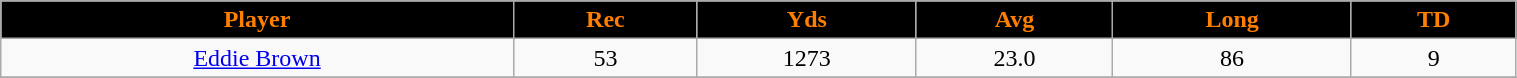<table class="wikitable" width="80%">
<tr align="center"  style="background:#000000;color:#FF7F00;">
<td><strong>Player</strong></td>
<td><strong>Rec</strong></td>
<td><strong>Yds</strong></td>
<td><strong>Avg</strong></td>
<td><strong>Long</strong></td>
<td><strong>TD</strong></td>
</tr>
<tr align="center" bgcolor="">
<td><a href='#'>Eddie Brown</a></td>
<td>53</td>
<td>1273</td>
<td>23.0</td>
<td>86</td>
<td>9</td>
</tr>
<tr align="center" bgcolor="">
</tr>
</table>
